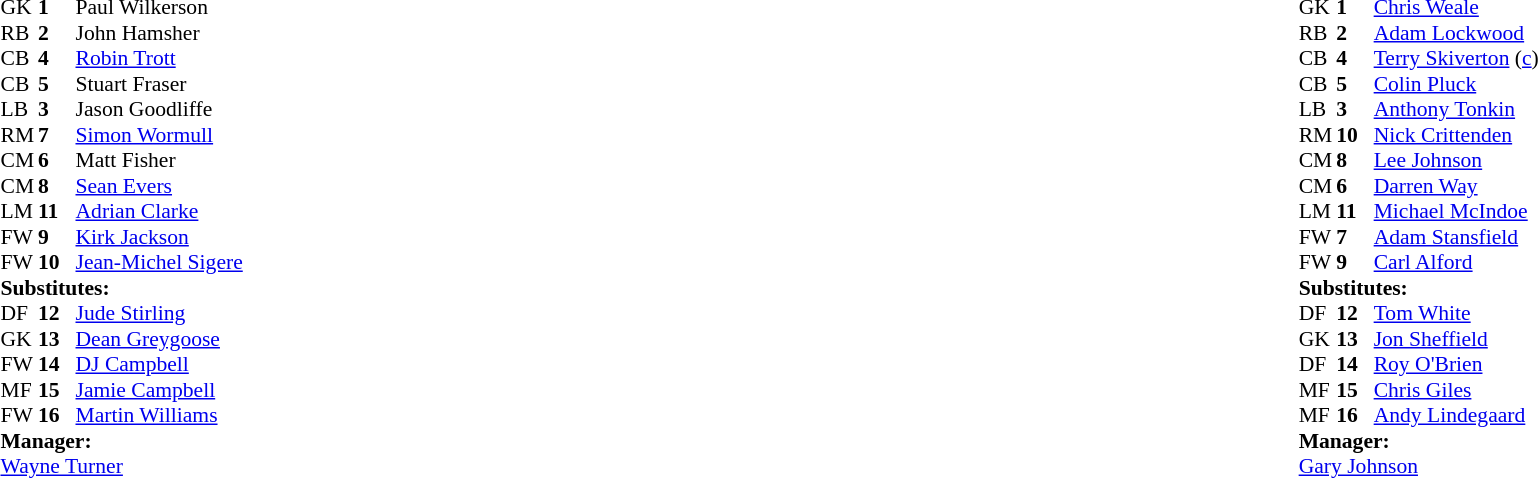<table width="100%">
<tr>
<td valign="top" width="50%"><br><table style="font-size: 90%" cellspacing="0" cellpadding="0">
<tr>
<td colspan="4"></td>
</tr>
<tr>
<th width=25></th>
<th width=25></th>
</tr>
<tr>
<td>GK</td>
<td><strong>1</strong></td>
<td> Paul Wilkerson</td>
</tr>
<tr>
<td>RB</td>
<td><strong>2</strong></td>
<td> John Hamsher</td>
</tr>
<tr>
<td>CB</td>
<td><strong>4</strong></td>
<td> <a href='#'>Robin Trott</a></td>
</tr>
<tr>
<td>CB</td>
<td><strong>5</strong></td>
<td> Stuart Fraser</td>
</tr>
<tr>
<td>LB</td>
<td><strong>3</strong></td>
<td> Jason Goodliffe</td>
</tr>
<tr>
<td>RM</td>
<td><strong>7</strong></td>
<td> <a href='#'>Simon Wormull</a></td>
<td></td>
<td></td>
</tr>
<tr>
<td>CM</td>
<td><strong>6</strong></td>
<td> Matt Fisher</td>
</tr>
<tr>
<td>CM</td>
<td><strong>8</strong></td>
<td> <a href='#'>Sean Evers</a></td>
<td></td>
<td></td>
</tr>
<tr>
<td>LM</td>
<td><strong>11</strong></td>
<td> <a href='#'>Adrian Clarke</a></td>
</tr>
<tr>
<td>FW</td>
<td><strong>9</strong></td>
<td> <a href='#'>Kirk Jackson</a></td>
</tr>
<tr>
<td>FW</td>
<td><strong>10</strong></td>
<td> <a href='#'>Jean-Michel Sigere</a></td>
<td></td>
<td></td>
</tr>
<tr>
<td colspan=3><strong>Substitutes:</strong></td>
</tr>
<tr>
<td>DF</td>
<td><strong>12</strong></td>
<td> <a href='#'>Jude Stirling</a></td>
<td></td>
<td></td>
</tr>
<tr>
<td>GK</td>
<td><strong>13</strong></td>
<td> <a href='#'>Dean Greygoose</a></td>
</tr>
<tr>
<td>FW</td>
<td><strong>14</strong></td>
<td> <a href='#'>DJ Campbell</a></td>
</tr>
<tr>
<td>MF</td>
<td><strong>15</strong></td>
<td> <a href='#'>Jamie Campbell</a></td>
<td></td>
<td></td>
</tr>
<tr>
<td>FW</td>
<td><strong>16</strong></td>
<td> <a href='#'>Martin Williams</a></td>
<td></td>
<td></td>
</tr>
<tr>
<td colspan=3><strong>Manager:</strong></td>
</tr>
<tr>
<td colspan=4> <a href='#'>Wayne Turner</a></td>
</tr>
</table>
</td>
<td valign="top"></td>
<td valign="top" width="50%"><br><table style="font-size: 90%" cellspacing="0" cellpadding="0" align=center>
<tr>
<td colspan="4"></td>
</tr>
<tr>
<th width=25></th>
<th width=25></th>
</tr>
<tr>
<td>GK</td>
<td><strong>1</strong></td>
<td> <a href='#'>Chris Weale</a></td>
</tr>
<tr>
<td>RB</td>
<td><strong>2</strong></td>
<td> <a href='#'>Adam Lockwood</a></td>
</tr>
<tr>
<td>CB</td>
<td><strong>4</strong></td>
<td> <a href='#'>Terry Skiverton</a> (<a href='#'>c</a>)</td>
</tr>
<tr>
<td>CB</td>
<td><strong>5</strong></td>
<td> <a href='#'>Colin Pluck</a></td>
<td></td>
<td></td>
</tr>
<tr>
<td>LB</td>
<td><strong>3</strong></td>
<td> <a href='#'>Anthony Tonkin</a></td>
</tr>
<tr>
<td>RM</td>
<td><strong>10</strong></td>
<td> <a href='#'>Nick Crittenden</a></td>
<td></td>
<td></td>
</tr>
<tr>
<td>CM</td>
<td><strong>8</strong></td>
<td> <a href='#'>Lee Johnson</a></td>
</tr>
<tr>
<td>CM</td>
<td><strong>6</strong></td>
<td> <a href='#'>Darren Way</a></td>
</tr>
<tr>
<td>LM</td>
<td><strong>11</strong></td>
<td> <a href='#'>Michael McIndoe</a></td>
</tr>
<tr>
<td>FW</td>
<td><strong>7</strong></td>
<td> <a href='#'>Adam Stansfield</a></td>
</tr>
<tr>
<td>FW</td>
<td><strong>9</strong></td>
<td> <a href='#'>Carl Alford</a></td>
<td></td>
<td></td>
</tr>
<tr>
<td colspan=3><strong>Substitutes:</strong></td>
</tr>
<tr>
<td>DF</td>
<td><strong>12</strong></td>
<td> <a href='#'>Tom White</a></td>
<td></td>
<td></td>
</tr>
<tr>
<td>GK</td>
<td><strong>13</strong></td>
<td> <a href='#'>Jon Sheffield</a></td>
</tr>
<tr>
<td>DF</td>
<td><strong>14</strong></td>
<td> <a href='#'>Roy O'Brien</a></td>
</tr>
<tr>
<td>MF</td>
<td><strong>15</strong></td>
<td> <a href='#'>Chris Giles</a></td>
<td></td>
<td></td>
</tr>
<tr>
<td>MF</td>
<td><strong>16</strong></td>
<td> <a href='#'>Andy Lindegaard</a></td>
<td></td>
<td></td>
</tr>
<tr>
<td colspan=3><strong>Manager:</strong></td>
</tr>
<tr>
<td colspan=4> <a href='#'>Gary Johnson</a></td>
</tr>
</table>
</td>
</tr>
</table>
